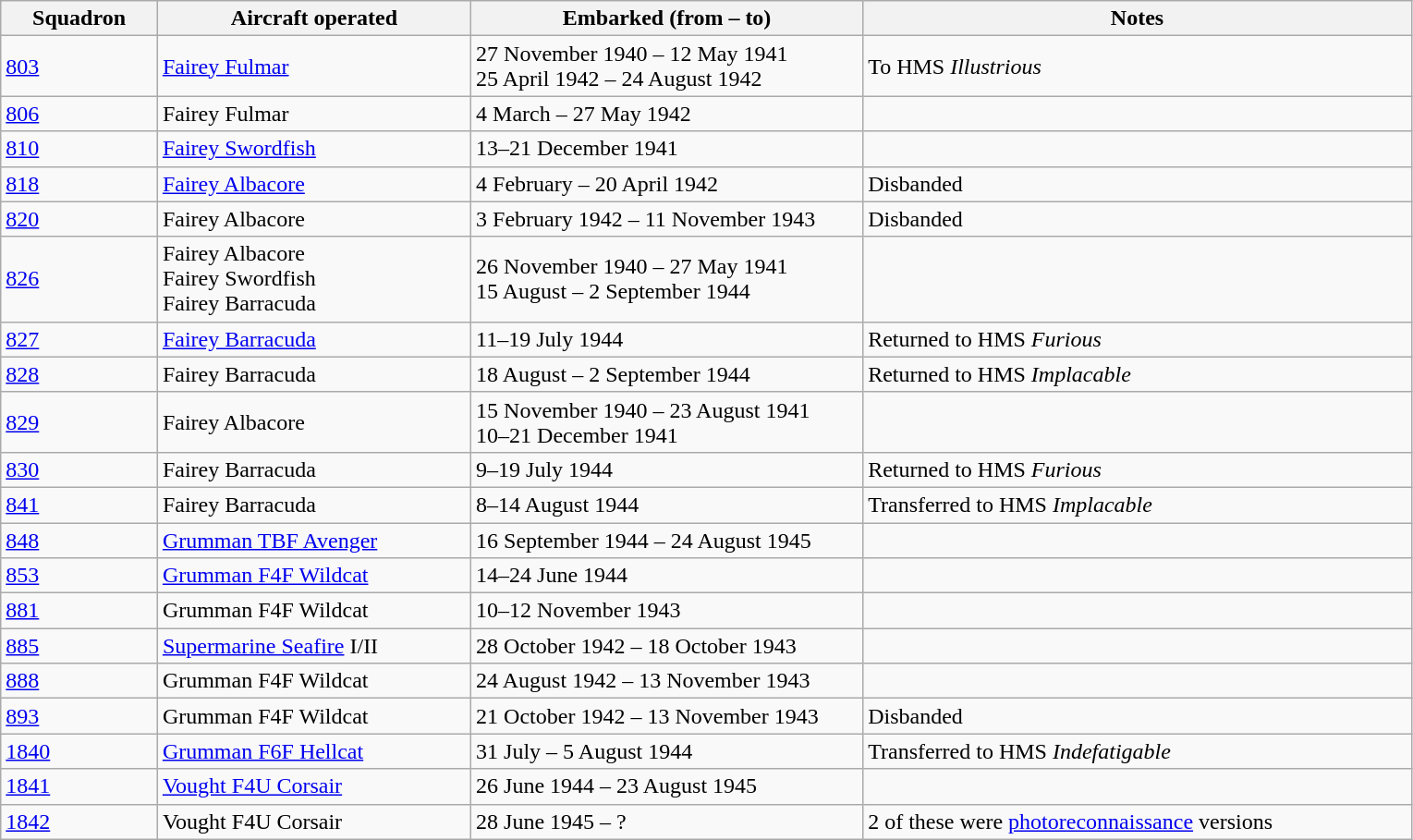<table class="wikitable sortable">
<tr>
<th width="10%">Squadron</th>
<th width="20%">Aircraft operated</th>
<th class="unsortable" width="25%">Embarked (from – to)</th>
<th class="unsortable" width="35%">Notes</th>
</tr>
<tr>
<td><a href='#'>803</a></td>
<td><a href='#'>Fairey Fulmar</a></td>
<td>27 November 1940 – 12 May 1941<br>25 April 1942 – 24 August 1942</td>
<td>To HMS <em>Illustrious</em></td>
</tr>
<tr>
<td><a href='#'>806</a></td>
<td>Fairey Fulmar</td>
<td>4 March – 27 May 1942</td>
<td></td>
</tr>
<tr>
<td><a href='#'>810</a></td>
<td><a href='#'>Fairey Swordfish</a></td>
<td>13–21 December 1941</td>
<td></td>
</tr>
<tr>
<td><a href='#'>818</a></td>
<td><a href='#'>Fairey Albacore</a></td>
<td>4 February – 20 April 1942</td>
<td>Disbanded</td>
</tr>
<tr>
<td><a href='#'>820</a></td>
<td>Fairey Albacore</td>
<td>3 February 1942 – 11 November 1943</td>
<td>Disbanded</td>
</tr>
<tr>
<td><a href='#'>826</a></td>
<td>Fairey Albacore<br>Fairey Swordfish<br>Fairey Barracuda</td>
<td>26 November 1940 – 27 May 1941 <br> 15 August – 2 September 1944</td>
<td></td>
</tr>
<tr>
<td><a href='#'>827</a></td>
<td><a href='#'>Fairey Barracuda</a></td>
<td>11–19 July 1944</td>
<td>Returned to HMS <em>Furious</em></td>
</tr>
<tr>
<td><a href='#'>828</a></td>
<td>Fairey Barracuda</td>
<td>18 August – 2 September 1944</td>
<td>Returned to HMS <em>Implacable</em></td>
</tr>
<tr>
<td><a href='#'>829</a></td>
<td>Fairey Albacore</td>
<td>15 November 1940 – 23 August 1941 <br>10–21 December 1941</td>
<td></td>
</tr>
<tr>
<td><a href='#'>830</a></td>
<td>Fairey Barracuda</td>
<td>9–19 July 1944</td>
<td>Returned to HMS <em>Furious</em></td>
</tr>
<tr>
<td><a href='#'>841</a></td>
<td>Fairey Barracuda</td>
<td>8–14 August 1944</td>
<td>Transferred to HMS <em>Implacable</em></td>
</tr>
<tr>
<td><a href='#'>848</a></td>
<td><a href='#'>Grumman TBF Avenger</a></td>
<td>16 September 1944 – 24 August 1945</td>
<td></td>
</tr>
<tr>
<td><a href='#'>853</a></td>
<td><a href='#'>Grumman F4F Wildcat</a></td>
<td>14–24 June 1944</td>
<td></td>
</tr>
<tr>
<td><a href='#'>881</a></td>
<td>Grumman F4F Wildcat</td>
<td>10–12 November 1943</td>
<td></td>
</tr>
<tr>
<td><a href='#'>885</a></td>
<td><a href='#'>Supermarine Seafire</a> I/II</td>
<td>28 October 1942 – 18 October 1943</td>
<td></td>
</tr>
<tr>
<td><a href='#'>888</a></td>
<td>Grumman F4F Wildcat</td>
<td>24 August 1942 – 13 November 1943</td>
<td></td>
</tr>
<tr>
<td><a href='#'>893</a></td>
<td>Grumman F4F Wildcat</td>
<td>21 October 1942 – 13 November 1943</td>
<td>Disbanded</td>
</tr>
<tr>
<td><a href='#'>1840</a></td>
<td><a href='#'>Grumman F6F Hellcat</a></td>
<td>31 July – 5 August 1944</td>
<td>Transferred to HMS <em>Indefatigable</em></td>
</tr>
<tr>
<td><a href='#'>1841</a></td>
<td><a href='#'>Vought F4U Corsair</a></td>
<td>26 June 1944 – 23 August 1945</td>
<td></td>
</tr>
<tr>
<td><a href='#'>1842</a></td>
<td>Vought F4U Corsair</td>
<td>28 June 1945 – ?</td>
<td>2 of these were <a href='#'>photoreconnaissance</a> versions</td>
</tr>
</table>
